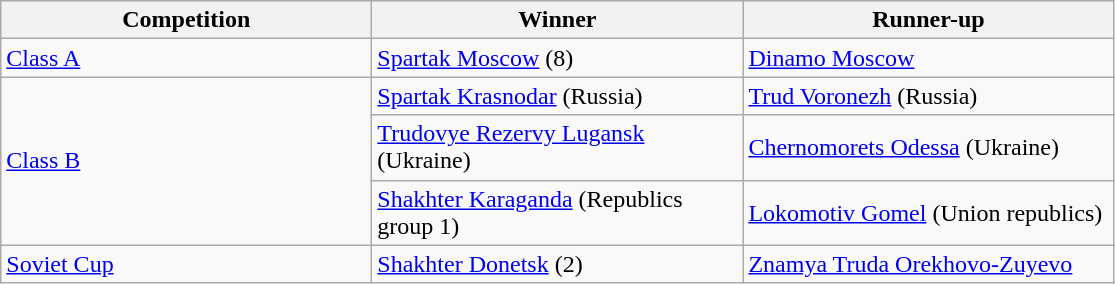<table class="wikitable">
<tr>
<th style="width:15em">Competition</th>
<th style="width:15em">Winner</th>
<th style="width:15em">Runner-up</th>
</tr>
<tr>
<td><a href='#'>Class A</a></td>
<td><a href='#'>Spartak Moscow</a> (8)</td>
<td><a href='#'>Dinamo Moscow</a></td>
</tr>
<tr>
<td rowspan=3><a href='#'>Class B</a></td>
<td><a href='#'>Spartak Krasnodar</a> (Russia)</td>
<td><a href='#'>Trud Voronezh</a> (Russia)</td>
</tr>
<tr>
<td><a href='#'>Trudovye Rezervy Lugansk</a> (Ukraine)</td>
<td><a href='#'>Chernomorets Odessa</a> (Ukraine)</td>
</tr>
<tr>
<td><a href='#'>Shakhter Karaganda</a> (Republics group 1)</td>
<td><a href='#'>Lokomotiv Gomel</a> (Union republics)</td>
</tr>
<tr>
<td><a href='#'>Soviet Cup</a></td>
<td><a href='#'>Shakhter Donetsk</a> (2)</td>
<td><a href='#'>Znamya Truda Orekhovo-Zuyevo</a></td>
</tr>
</table>
